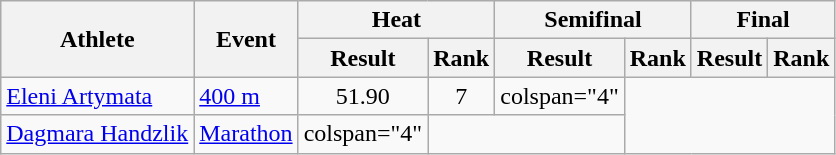<table class="wikitable">
<tr>
<th rowspan="2">Athlete</th>
<th rowspan="2">Event</th>
<th colspan="2">Heat</th>
<th colspan="2">Semifinal</th>
<th colspan="2">Final</th>
</tr>
<tr>
<th>Result</th>
<th>Rank</th>
<th>Result</th>
<th>Rank</th>
<th>Result</th>
<th>Rank</th>
</tr>
<tr style=text-align:center>
<td style=text-align:left><a href='#'>Eleni Artymata</a></td>
<td style=text-align:left><a href='#'>400 m</a></td>
<td>51.90</td>
<td>7</td>
<td>colspan="4" </td>
</tr>
<tr style=text-align:center>
<td style=text-align:left><a href='#'>Dagmara Handzlik</a></td>
<td style=text-align:left><a href='#'>Marathon</a></td>
<td>colspan="4" </td>
<td colspan="2"></td>
</tr>
</table>
